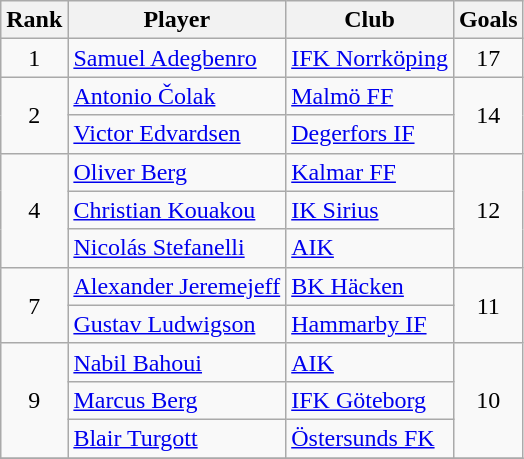<table class="wikitable" style="text-align:center">
<tr>
<th>Rank</th>
<th>Player</th>
<th>Club</th>
<th>Goals</th>
</tr>
<tr>
<td>1</td>
<td style="text-align: left;"> <a href='#'>Samuel Adegbenro</a></td>
<td style="text-align: left;"><a href='#'>IFK Norrköping</a></td>
<td>17</td>
</tr>
<tr>
<td rowspan="2">2</td>
<td style="text-align: left;"> <a href='#'>Antonio Čolak</a></td>
<td style="text-align: left;"><a href='#'>Malmö FF</a></td>
<td rowspan="2">14</td>
</tr>
<tr>
<td style="text-align: left;"> <a href='#'>Victor Edvardsen</a></td>
<td style="text-align: left;"><a href='#'>Degerfors IF</a></td>
</tr>
<tr>
<td rowspan="3">4</td>
<td style="text-align: left;"> <a href='#'>Oliver Berg</a></td>
<td style="text-align: left;"><a href='#'>Kalmar FF</a></td>
<td rowspan="3">12</td>
</tr>
<tr>
<td style="text-align: left;"> <a href='#'>Christian Kouakou</a></td>
<td style="text-align: left;"><a href='#'>IK Sirius</a></td>
</tr>
<tr>
<td style="text-align: left;"> <a href='#'>Nicolás Stefanelli</a></td>
<td style="text-align: left;"><a href='#'>AIK</a></td>
</tr>
<tr>
<td rowspan="2">7</td>
<td style="text-align: left;"> <a href='#'>Alexander Jeremejeff</a></td>
<td style="text-align: left;"><a href='#'>BK Häcken</a></td>
<td rowspan="2">11</td>
</tr>
<tr>
<td style="text-align: left;"> <a href='#'>Gustav Ludwigson</a></td>
<td style="text-align: left;"><a href='#'>Hammarby IF</a></td>
</tr>
<tr>
<td rowspan="3">9</td>
<td style="text-align: left;"> <a href='#'>Nabil Bahoui</a></td>
<td style="text-align: left;"><a href='#'>AIK</a></td>
<td rowspan="3">10</td>
</tr>
<tr>
<td style="text-align: left;"> <a href='#'>Marcus Berg</a></td>
<td style="text-align: left;"><a href='#'>IFK Göteborg</a></td>
</tr>
<tr>
<td style="text-align: left;"> <a href='#'>Blair Turgott</a></td>
<td style="text-align: left;"><a href='#'>Östersunds FK</a></td>
</tr>
<tr>
</tr>
</table>
